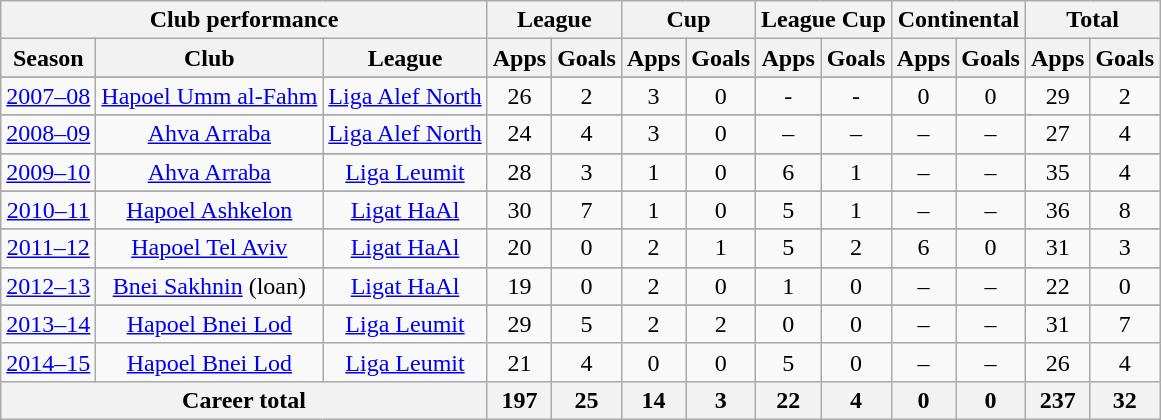<table class="wikitable" style="text-align:center">
<tr>
<th colspan=3>Club performance</th>
<th colspan=2>League</th>
<th colspan=2>Cup</th>
<th colspan=2>League Cup</th>
<th colspan=2>Continental</th>
<th colspan=2>Total</th>
</tr>
<tr>
<th>Season</th>
<th>Club</th>
<th>League</th>
<th>Apps</th>
<th>Goals</th>
<th>Apps</th>
<th>Goals</th>
<th>Apps</th>
<th>Goals</th>
<th>Apps</th>
<th>Goals</th>
<th>Apps</th>
<th>Goals</th>
</tr>
<tr>
</tr>
<tr>
<td><a href='#'>2007–08</a></td>
<td><a href='#'>Hapoel Umm al-Fahm</a></td>
<td><a href='#'>Liga Alef North</a></td>
<td>26</td>
<td>2</td>
<td>3</td>
<td>0</td>
<td>-</td>
<td>-</td>
<td>0</td>
<td>0</td>
<td>29</td>
<td>2</td>
</tr>
<tr>
</tr>
<tr>
<td><a href='#'>2008–09</a></td>
<td><a href='#'>Ahva Arraba</a></td>
<td><a href='#'>Liga Alef North</a></td>
<td>24</td>
<td>4</td>
<td>3</td>
<td>0</td>
<td>–</td>
<td>–</td>
<td>–</td>
<td>–</td>
<td>27</td>
<td>4</td>
</tr>
<tr>
</tr>
<tr>
<td><a href='#'>2009–10</a></td>
<td><a href='#'>Ahva Arraba</a></td>
<td><a href='#'>Liga Leumit</a></td>
<td>28</td>
<td>3</td>
<td>1</td>
<td>0</td>
<td>6</td>
<td>1</td>
<td>–</td>
<td>–</td>
<td>35</td>
<td>4</td>
</tr>
<tr>
</tr>
<tr>
<td><a href='#'>2010–11</a></td>
<td><a href='#'>Hapoel Ashkelon</a></td>
<td><a href='#'>Ligat HaAl</a></td>
<td>30</td>
<td>7</td>
<td>1</td>
<td>0</td>
<td>5</td>
<td>1</td>
<td>–</td>
<td>–</td>
<td>36</td>
<td>8</td>
</tr>
<tr>
</tr>
<tr>
<td><a href='#'>2011–12</a></td>
<td><a href='#'>Hapoel Tel Aviv</a></td>
<td><a href='#'>Ligat HaAl</a></td>
<td>20</td>
<td>0</td>
<td>2</td>
<td>1</td>
<td>5</td>
<td>2</td>
<td>6</td>
<td>0</td>
<td>31</td>
<td>3</td>
</tr>
<tr>
</tr>
<tr>
<td><a href='#'>2012–13</a></td>
<td><a href='#'>Bnei Sakhnin</a> (loan)</td>
<td><a href='#'>Ligat HaAl</a></td>
<td>19</td>
<td>0</td>
<td>2</td>
<td>0</td>
<td>1</td>
<td>0</td>
<td>–</td>
<td>–</td>
<td>22</td>
<td>0</td>
</tr>
<tr>
</tr>
<tr>
<td><a href='#'>2013–14</a></td>
<td><a href='#'>Hapoel Bnei Lod</a></td>
<td><a href='#'>Liga Leumit</a></td>
<td>29</td>
<td>5</td>
<td>2</td>
<td>2</td>
<td>0</td>
<td>0</td>
<td>–</td>
<td>–</td>
<td>31</td>
<td>7</td>
</tr>
<tr>
<td><a href='#'>2014–15</a></td>
<td><a href='#'>Hapoel Bnei Lod</a></td>
<td><a href='#'>Liga Leumit</a></td>
<td>21</td>
<td>4</td>
<td>0</td>
<td>0</td>
<td>5</td>
<td>0</td>
<td>–</td>
<td>–</td>
<td>26</td>
<td>4</td>
</tr>
<tr>
<th colspan=3>Career total</th>
<th>197</th>
<th>25</th>
<th>14</th>
<th>3</th>
<th>22</th>
<th>4</th>
<th>0</th>
<th>0</th>
<th>237</th>
<th>32</th>
</tr>
</table>
